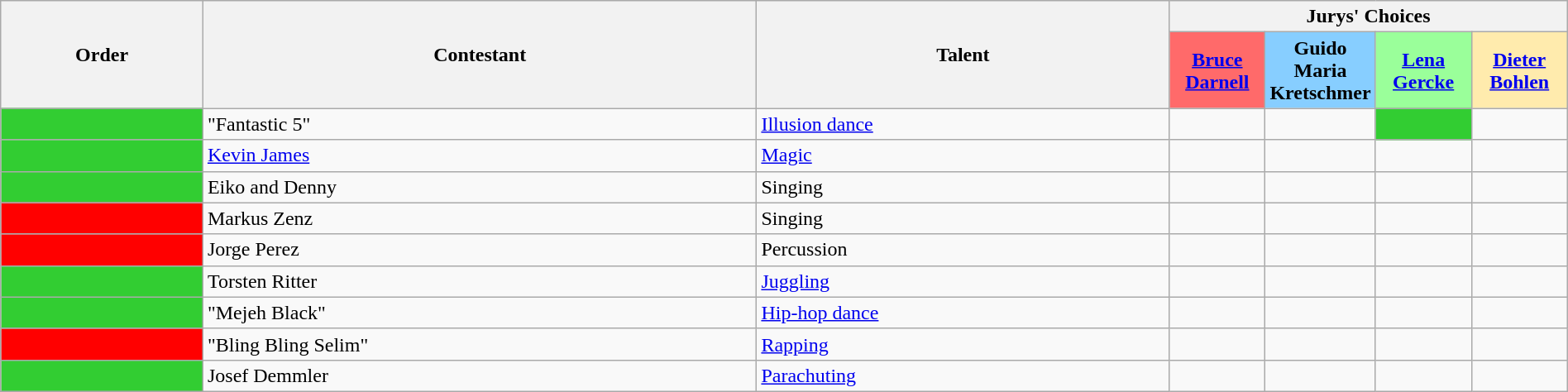<table class="wikitable" style="width:100%;">
<tr>
<th rowspan="2">Order</th>
<th rowspan="2">Contestant</th>
<th rowspan="2">Talent</th>
<th colspan="4">Jurys' Choices</th>
</tr>
<tr>
<th style="background-color:#FF6A6A" width="70"><a href='#'>Bruce Darnell</a></th>
<th style="background-color:#87CEFF" width="70">Guido Maria Kretschmer</th>
<th style="background-color:#9AFF9A" width="70"><a href='#'>Lena Gercke</a></th>
<th style="background-color:#FFEBAD" width="70"><a href='#'>Dieter Bohlen</a></th>
</tr>
<tr>
<td bgcolor=limegreen></td>
<td>"Fantastic 5"</td>
<td><a href='#'>Illusion dance</a></td>
<td style=";text-align:center;"></td>
<td style=";text-align:center;"></td>
<td bgcolor=limegreen></td>
<td style=";text-align:center;"></td>
</tr>
<tr>
<td bgcolor=limegreen></td>
<td><a href='#'>Kevin James</a></td>
<td><a href='#'>Magic</a></td>
<td style=";text-align:center;"></td>
<td style=";text-align:center;"></td>
<td style=";text-align:center;"></td>
<td style=";text-align:center;"></td>
</tr>
<tr>
<td bgcolor=limegreen></td>
<td>Eiko and Denny</td>
<td>Singing</td>
<td style=";text-align:center;"></td>
<td style=";text-align:center;"></td>
<td style=";text-align:center;"></td>
<td style=";text-align:center;"></td>
</tr>
<tr>
<td bgcolor=red></td>
<td>Markus Zenz</td>
<td>Singing</td>
<td style=";text-align:center;"></td>
<td style=";text-align:center;"></td>
<td style=";text-align:center;"></td>
<td style=";text-align:center;"></td>
</tr>
<tr>
<td bgcolor=red></td>
<td>Jorge Perez</td>
<td>Percussion</td>
<td style=";text-align:center;"></td>
<td style=";text-align:center;"></td>
<td style=";text-align:center;"></td>
<td style=";text-align:center;"></td>
</tr>
<tr>
<td bgcolor=limegreen></td>
<td>Torsten Ritter</td>
<td><a href='#'>Juggling</a></td>
<td style=";text-align:center;"></td>
<td style=";text-align:center;"></td>
<td style=";text-align:center;"></td>
<td style=";text-align:center;"></td>
</tr>
<tr>
<td bgcolor=limegreen></td>
<td>"Mejeh Black"</td>
<td><a href='#'>Hip-hop dance</a></td>
<td style=";text-align:center;"></td>
<td style=";text-align:center;"></td>
<td style=";text-align:center;"></td>
<td style=";text-align:center;"></td>
</tr>
<tr>
<td bgcolor=red></td>
<td>"Bling Bling Selim"</td>
<td><a href='#'>Rapping</a></td>
<td style=";text-align:center;"></td>
<td style=";text-align:center;"></td>
<td style=";text-align:center;"></td>
<td style=";text-align:center;"></td>
</tr>
<tr>
<td bgcolor=limegreen></td>
<td>Josef Demmler</td>
<td><a href='#'>Parachuting</a></td>
<td style=";text-align:center;"></td>
<td style=";text-align:center;"></td>
<td style=";text-align:center;"></td>
<td style=";text-align:center;"></td>
</tr>
</table>
